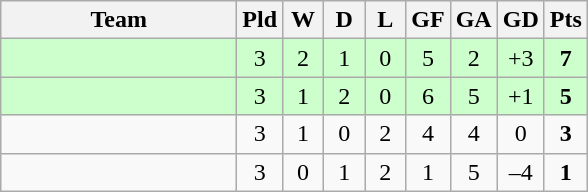<table class="wikitable" style="text-align:center;">
<tr>
<th width=150>Team</th>
<th width=20>Pld</th>
<th width=20>W</th>
<th width=20>D</th>
<th width=20>L</th>
<th width=20>GF</th>
<th width=20>GA</th>
<th width=20>GD</th>
<th width=20>Pts</th>
</tr>
<tr bgcolor="#ccffcc">
<td align="left"></td>
<td>3</td>
<td>2</td>
<td>1</td>
<td>0</td>
<td>5</td>
<td>2</td>
<td>+3</td>
<td><strong>7</strong></td>
</tr>
<tr bgcolor="#ccffcc">
<td align="left"></td>
<td>3</td>
<td>1</td>
<td>2</td>
<td>0</td>
<td>6</td>
<td>5</td>
<td>+1</td>
<td><strong>5</strong></td>
</tr>
<tr>
<td align="left"></td>
<td>3</td>
<td>1</td>
<td>0</td>
<td>2</td>
<td>4</td>
<td>4</td>
<td>0</td>
<td><strong>3</strong></td>
</tr>
<tr>
<td align="left"></td>
<td>3</td>
<td>0</td>
<td>1</td>
<td>2</td>
<td>1</td>
<td>5</td>
<td>–4</td>
<td><strong>1</strong></td>
</tr>
</table>
